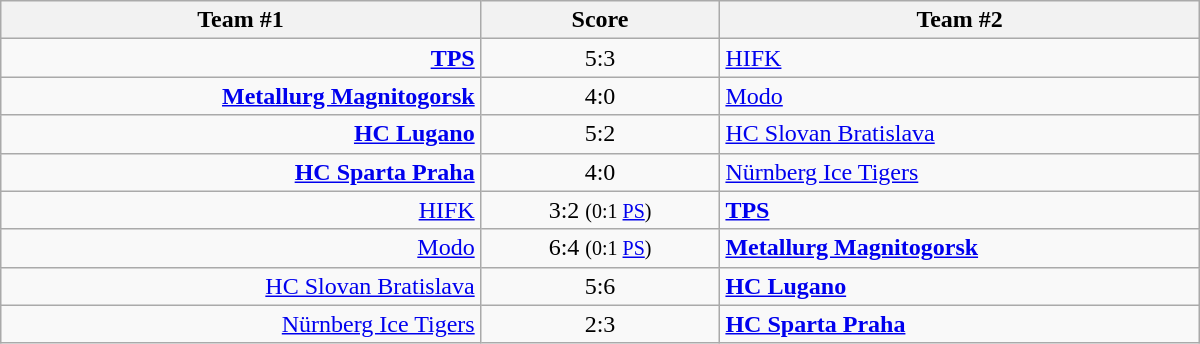<table class="wikitable" style="text-align: center;">
<tr>
<th width=22%>Team #1</th>
<th width=11%>Score</th>
<th width=22%>Team #2</th>
</tr>
<tr>
<td style="text-align: right;"><strong><a href='#'>TPS</a></strong> </td>
<td>5:3</td>
<td style="text-align: left;"> <a href='#'>HIFK</a></td>
</tr>
<tr>
<td style="text-align: right;"><strong><a href='#'>Metallurg Magnitogorsk</a></strong> </td>
<td>4:0</td>
<td style="text-align: left;"> <a href='#'>Modo</a></td>
</tr>
<tr>
<td style="text-align: right;"><strong><a href='#'>HC Lugano</a></strong> </td>
<td>5:2</td>
<td style="text-align: left;"> <a href='#'>HC Slovan Bratislava</a></td>
</tr>
<tr>
<td style="text-align: right;"><strong><a href='#'>HC Sparta Praha</a></strong> </td>
<td>4:0</td>
<td style="text-align: left;"> <a href='#'>Nürnberg Ice Tigers</a></td>
</tr>
<tr>
<td style="text-align: right;"><a href='#'>HIFK</a> </td>
<td>3:2 <small>(0:1 <a href='#'>PS</a>)</small></td>
<td style="text-align: left;"> <strong><a href='#'>TPS</a></strong></td>
</tr>
<tr>
<td style="text-align: right;"><a href='#'>Modo</a> </td>
<td>6:4 <small>(0:1 <a href='#'>PS</a>)</small></td>
<td style="text-align: left;"> <strong><a href='#'>Metallurg Magnitogorsk</a></strong></td>
</tr>
<tr>
<td style="text-align: right;"><a href='#'>HC Slovan Bratislava</a> </td>
<td>5:6</td>
<td style="text-align: left;"> <strong><a href='#'>HC Lugano</a></strong></td>
</tr>
<tr>
<td style="text-align: right;"><a href='#'>Nürnberg Ice Tigers</a> </td>
<td>2:3</td>
<td style="text-align: left;"> <strong><a href='#'>HC Sparta Praha</a></strong></td>
</tr>
</table>
